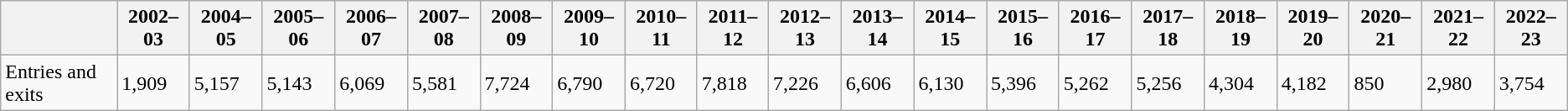<table class="wikitable">
<tr>
<th></th>
<th>2002–03</th>
<th>2004–05</th>
<th>2005–06</th>
<th>2006–07</th>
<th>2007–08</th>
<th>2008–09</th>
<th>2009–10</th>
<th>2010–11</th>
<th>2011–12</th>
<th>2012–13</th>
<th>2013–14</th>
<th>2014–15</th>
<th>2015–16</th>
<th>2016–17</th>
<th>2017–18</th>
<th>2018–19</th>
<th>2019–20</th>
<th>2020–21</th>
<th>2021–22</th>
<th>2022–23</th>
</tr>
<tr>
<td>Entries and exits</td>
<td>1,909</td>
<td>5,157</td>
<td>5,143</td>
<td>6,069</td>
<td>5,581</td>
<td>7,724</td>
<td>6,790</td>
<td>6,720</td>
<td>7,818</td>
<td>7,226</td>
<td>6,606</td>
<td>6,130</td>
<td>5,396</td>
<td>5,262</td>
<td>5,256</td>
<td>4,304</td>
<td>4,182</td>
<td>850</td>
<td>2,980</td>
<td>3,754</td>
</tr>
</table>
